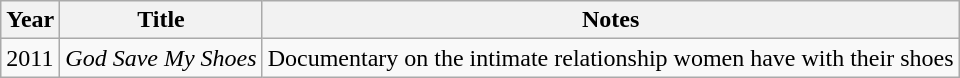<table class="wikitable sortable">
<tr>
<th style=max-width:4em>Year</th>
<th style=max-width:250px>Title</th>
<th class="unsortable">Notes</th>
</tr>
<tr>
<td>2011</td>
<td><em>God Save My Shoes</em></td>
<td>Documentary on the intimate relationship women have with their shoes</td>
</tr>
</table>
